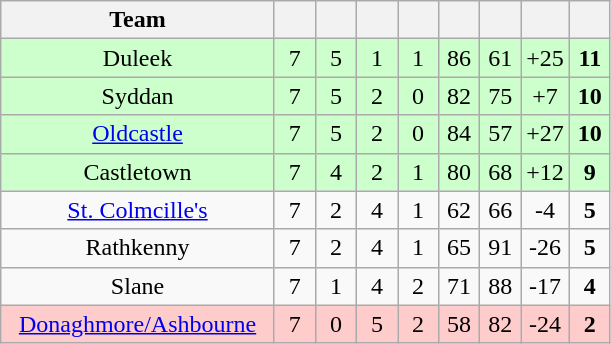<table class="wikitable" style="text-align:center">
<tr>
<th width="175">Team</th>
<th width="20"></th>
<th width="20"></th>
<th width="20"></th>
<th width="20"></th>
<th width="20"></th>
<th width="20"></th>
<th width="20"></th>
<th width="20"></th>
</tr>
<tr style="background:#cfc;">
<td>Duleek</td>
<td>7</td>
<td>5</td>
<td>1</td>
<td>1</td>
<td>86</td>
<td>61</td>
<td>+25</td>
<td><strong>11</strong></td>
</tr>
<tr style="background:#cfc;">
<td>Syddan</td>
<td>7</td>
<td>5</td>
<td>2</td>
<td>0</td>
<td>82</td>
<td>75</td>
<td>+7</td>
<td><strong>10</strong></td>
</tr>
<tr style="background:#cfc;">
<td><a href='#'>Oldcastle</a></td>
<td>7</td>
<td>5</td>
<td>2</td>
<td>0</td>
<td>84</td>
<td>57</td>
<td>+27</td>
<td><strong>10</strong></td>
</tr>
<tr style="background:#cfc;">
<td>Castletown</td>
<td>7</td>
<td>4</td>
<td>2</td>
<td>1</td>
<td>80</td>
<td>68</td>
<td>+12</td>
<td><strong>9</strong></td>
</tr>
<tr>
<td><a href='#'>St. Colmcille's</a></td>
<td>7</td>
<td>2</td>
<td>4</td>
<td>1</td>
<td>62</td>
<td>66</td>
<td>-4</td>
<td><strong>5</strong></td>
</tr>
<tr>
<td>Rathkenny</td>
<td>7</td>
<td>2</td>
<td>4</td>
<td>1</td>
<td>65</td>
<td>91</td>
<td>-26</td>
<td><strong>5</strong></td>
</tr>
<tr>
<td>Slane</td>
<td>7</td>
<td>1</td>
<td>4</td>
<td>2</td>
<td>71</td>
<td>88</td>
<td>-17</td>
<td><strong>4</strong></td>
</tr>
<tr style="background:#fcc;">
<td><a href='#'>Donaghmore/Ashbourne</a></td>
<td>7</td>
<td>0</td>
<td>5</td>
<td>2</td>
<td>58</td>
<td>82</td>
<td>-24</td>
<td><strong>2</strong></td>
</tr>
</table>
